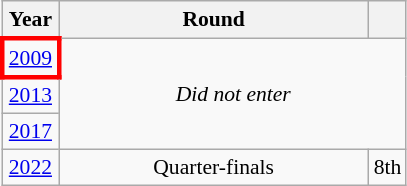<table class="wikitable" style="text-align: center; font-size:90%">
<tr>
<th>Year</th>
<th style="width:200px">Round</th>
<th></th>
</tr>
<tr>
<td style="border: 3px solid red"><a href='#'>2009</a></td>
<td colspan="2" rowspan="3"><em>Did not enter</em></td>
</tr>
<tr>
<td><a href='#'>2013</a></td>
</tr>
<tr>
<td><a href='#'>2017</a></td>
</tr>
<tr>
<td><a href='#'>2022</a></td>
<td>Quarter-finals</td>
<td>8th</td>
</tr>
</table>
